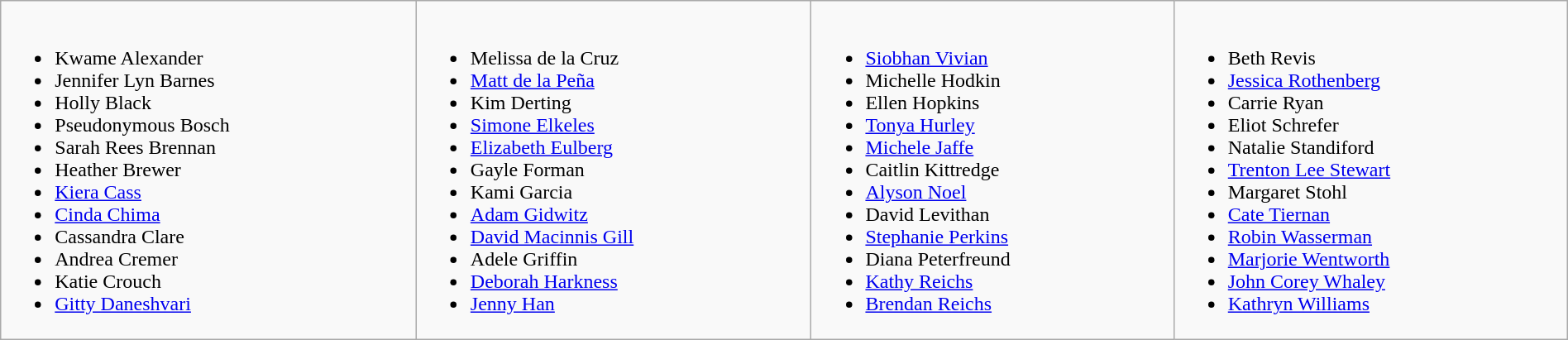<table class="sortable wikitable" style="text-align:left; width:100%; font-size:100%">
<tr>
<td><br><ul><li>Kwame Alexander</li><li>Jennifer Lyn Barnes</li><li>Holly Black</li><li>Pseudonymous Bosch</li><li>Sarah Rees Brennan</li><li>Heather Brewer</li><li><a href='#'>Kiera Cass</a></li><li><a href='#'>Cinda Chima</a></li><li>Cassandra Clare</li><li>Andrea Cremer</li><li>Katie Crouch</li><li><a href='#'>Gitty Daneshvari</a></li></ul></td>
<td><br><ul><li>Melissa de la Cruz</li><li><a href='#'>Matt de la Peña</a></li><li>Kim Derting</li><li><a href='#'>Simone Elkeles</a></li><li><a href='#'>Elizabeth Eulberg</a></li><li>Gayle Forman</li><li>Kami Garcia</li><li><a href='#'>Adam Gidwitz</a></li><li><a href='#'>David Macinnis Gill</a></li><li>Adele Griffin</li><li><a href='#'>Deborah Harkness</a></li><li><a href='#'>Jenny Han</a></li></ul></td>
<td><br><ul><li><a href='#'>Siobhan Vivian</a></li><li>Michelle Hodkin</li><li>Ellen Hopkins</li><li><a href='#'>Tonya Hurley</a></li><li><a href='#'>Michele Jaffe</a></li><li>Caitlin Kittredge</li><li><a href='#'>Alyson Noel</a></li><li>David Levithan</li><li><a href='#'>Stephanie Perkins</a></li><li>Diana Peterfreund</li><li><a href='#'>Kathy Reichs</a></li><li><a href='#'>Brendan Reichs</a></li></ul></td>
<td><br><ul><li>Beth Revis</li><li><a href='#'>Jessica Rothenberg</a></li><li>Carrie Ryan</li><li>Eliot Schrefer</li><li>Natalie Standiford</li><li><a href='#'>Trenton Lee Stewart</a></li><li>Margaret Stohl</li><li><a href='#'>Cate Tiernan</a></li><li><a href='#'>Robin Wasserman</a></li><li><a href='#'>Marjorie Wentworth</a></li><li><a href='#'>John Corey Whaley</a></li><li><a href='#'>Kathryn Williams</a></li></ul></td>
</tr>
</table>
